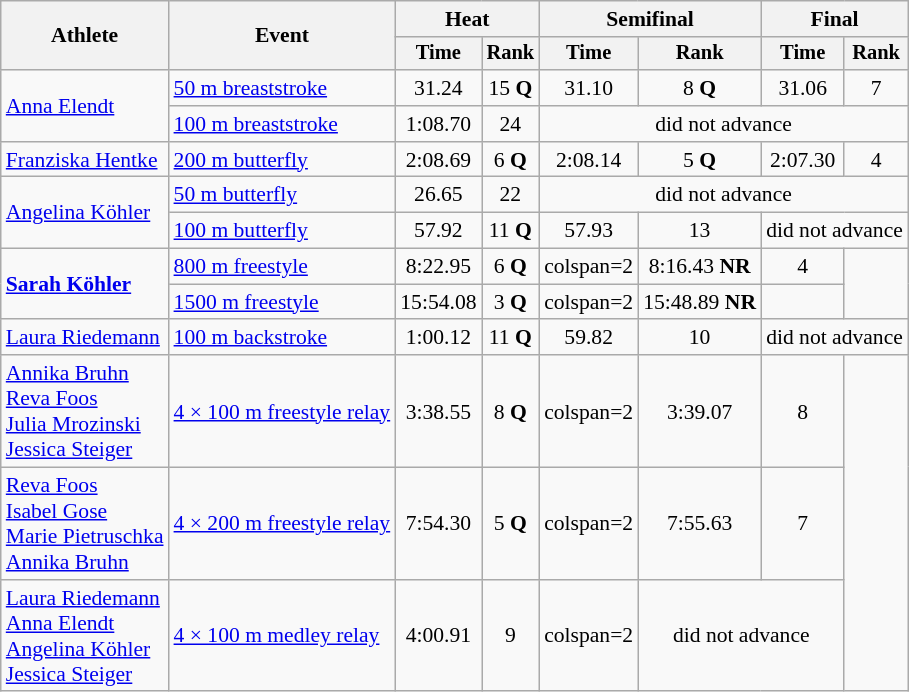<table class=wikitable style="font-size:90%">
<tr>
<th rowspan="2">Athlete</th>
<th rowspan="2">Event</th>
<th colspan="2">Heat</th>
<th colspan="2">Semifinal</th>
<th colspan="2">Final</th>
</tr>
<tr style="font-size:95%">
<th>Time</th>
<th>Rank</th>
<th>Time</th>
<th>Rank</th>
<th>Time</th>
<th>Rank</th>
</tr>
<tr align=center>
<td align=left rowspan=2><a href='#'>Anna Elendt</a></td>
<td align=left><a href='#'>50 m breaststroke</a></td>
<td>31.24</td>
<td>15 <strong>Q</strong></td>
<td>31.10</td>
<td>8 <strong>Q</strong></td>
<td>31.06</td>
<td>7</td>
</tr>
<tr align=center>
<td align=left><a href='#'>100 m breaststroke</a></td>
<td>1:08.70</td>
<td>24</td>
<td colspan=4>did not advance</td>
</tr>
<tr align=center>
<td align=left><a href='#'>Franziska Hentke</a></td>
<td align=left><a href='#'>200 m butterfly</a></td>
<td>2:08.69</td>
<td>6 <strong>Q</strong></td>
<td>2:08.14</td>
<td>5 <strong>Q</strong></td>
<td>2:07.30</td>
<td>4</td>
</tr>
<tr align=center>
<td align=left rowspan=2><a href='#'>Angelina Köhler</a></td>
<td align=left><a href='#'>50 m butterfly</a></td>
<td>26.65</td>
<td>22</td>
<td colspan=4>did not advance</td>
</tr>
<tr align=center>
<td align=left><a href='#'>100 m butterfly</a></td>
<td>57.92</td>
<td>11 <strong>Q</strong></td>
<td>57.93</td>
<td>13</td>
<td colspan=2>did not advance</td>
</tr>
<tr align=center>
<td align=left rowspan=2><strong><a href='#'>Sarah Köhler</a></strong></td>
<td align=left><a href='#'>800 m freestyle</a></td>
<td>8:22.95</td>
<td>6 <strong>Q</strong></td>
<td>colspan=2 </td>
<td>8:16.43 <strong>NR</strong></td>
<td>4</td>
</tr>
<tr align=center>
<td align=left><a href='#'>1500 m freestyle</a></td>
<td>15:54.08</td>
<td>3 <strong>Q</strong></td>
<td>colspan=2 </td>
<td>15:48.89 <strong>NR</strong></td>
<td></td>
</tr>
<tr align=center>
<td align=left><a href='#'>Laura Riedemann</a></td>
<td align=left><a href='#'>100 m backstroke</a></td>
<td>1:00.12</td>
<td>11 <strong>Q</strong></td>
<td>59.82</td>
<td>10</td>
<td colspan=2>did not advance</td>
</tr>
<tr align=center>
<td align=left><a href='#'>Annika Bruhn</a><br><a href='#'>Reva Foos</a><br><a href='#'>Julia Mrozinski</a><br><a href='#'>Jessica Steiger</a></td>
<td align=left><a href='#'>4 × 100 m freestyle relay</a></td>
<td>3:38.55</td>
<td>8 <strong>Q</strong></td>
<td>colspan=2 </td>
<td>3:39.07</td>
<td>8</td>
</tr>
<tr align=center>
<td align=left><a href='#'>Reva Foos</a><br><a href='#'>Isabel Gose</a><br><a href='#'>Marie Pietruschka</a><br><a href='#'>Annika Bruhn</a></td>
<td align=left><a href='#'>4 × 200 m freestyle relay</a></td>
<td>7:54.30</td>
<td>5 <strong>Q</strong></td>
<td>colspan=2 </td>
<td>7:55.63</td>
<td>7</td>
</tr>
<tr align=center>
<td align=left><a href='#'>Laura Riedemann</a><br><a href='#'>Anna Elendt</a><br><a href='#'>Angelina Köhler</a><br><a href='#'>Jessica Steiger</a></td>
<td align=left><a href='#'>4 × 100 m medley relay</a></td>
<td>4:00.91</td>
<td>9</td>
<td>colspan=2 </td>
<td colspan=2>did not advance</td>
</tr>
</table>
